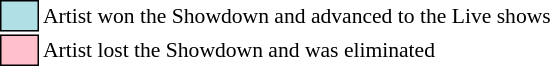<table class="toccolours" style="font-size: 90%; white-space: nowrap;">
<tr>
<td style="background:#B0E0E6; border:1px solid black;">      </td>
<td>Artist won the Showdown and advanced to the Live shows</td>
</tr>
<tr>
<td style="background:#FFC0CB; border:1px solid black;">      </td>
<td>Artist lost the Showdown and was eliminated</td>
</tr>
</table>
